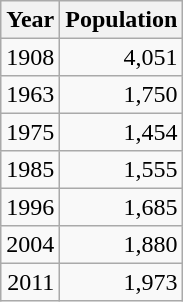<table class="wikitable" style="line-height:1.1em;">
<tr>
<th>Year</th>
<th>Population</th>
</tr>
<tr align="right">
<td>1908</td>
<td>4,051</td>
</tr>
<tr align="right">
<td>1963</td>
<td>1,750</td>
</tr>
<tr align="right">
<td>1975</td>
<td>1,454</td>
</tr>
<tr align="right">
<td>1985</td>
<td>1,555</td>
</tr>
<tr align="right">
<td>1996</td>
<td>1,685</td>
</tr>
<tr align="right">
<td>2004</td>
<td>1,880</td>
</tr>
<tr align="right">
<td>2011</td>
<td>1,973</td>
</tr>
</table>
